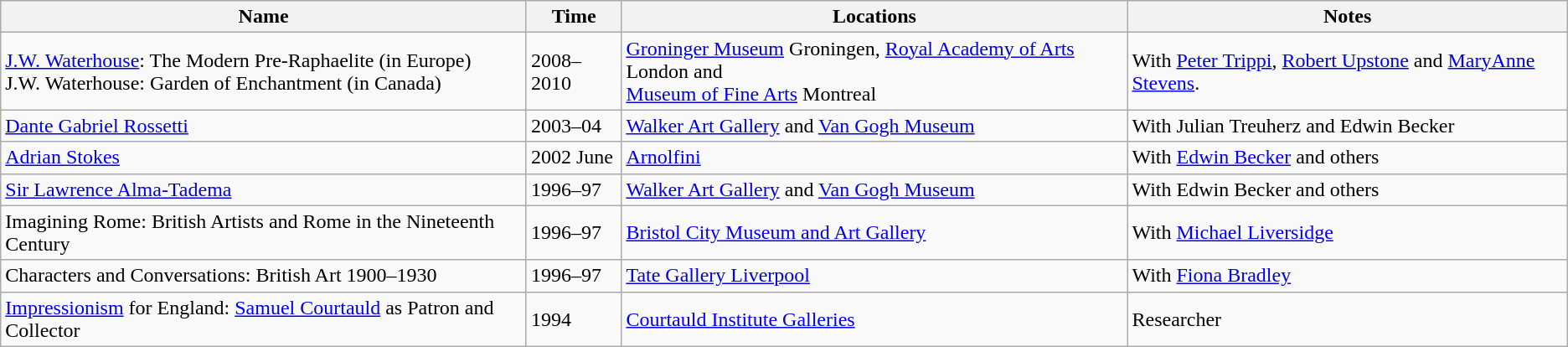<table class="wikitable sortable" border="1">
<tr>
<th>Name</th>
<th>Time</th>
<th>Locations</th>
<th>Notes</th>
</tr>
<tr>
<td><a href='#'>J.W. Waterhouse</a>: The Modern Pre-Raphaelite (in Europe) <br> J.W. Waterhouse: Garden of Enchantment (in Canada)</td>
<td>2008–2010</td>
<td><a href='#'>Groninger Museum</a> Groningen, <a href='#'>Royal Academy of Arts</a> London and <br> <a href='#'>Museum of Fine Arts</a> Montreal</td>
<td>With <a href='#'>Peter Trippi</a>, <a href='#'>Robert Upstone</a> and <a href='#'>MaryAnne Stevens</a>.</td>
</tr>
<tr>
<td><a href='#'>Dante Gabriel Rossetti</a></td>
<td>2003–04</td>
<td><a href='#'>Walker Art Gallery</a> and <a href='#'>Van Gogh Museum</a></td>
<td>With Julian Treuherz and Edwin Becker</td>
</tr>
<tr>
<td><a href='#'>Adrian Stokes</a></td>
<td>2002 June</td>
<td><a href='#'>Arnolfini</a></td>
<td>With <a href='#'>Edwin Becker</a> and others</td>
</tr>
<tr>
<td><a href='#'>Sir Lawrence Alma-Tadema</a></td>
<td>1996–97</td>
<td><a href='#'>Walker Art Gallery</a> and <a href='#'>Van Gogh Museum</a></td>
<td>With Edwin Becker and others</td>
</tr>
<tr>
<td>Imagining Rome: British Artists and Rome in the Nineteenth Century</td>
<td>1996–97</td>
<td><a href='#'>Bristol City Museum and Art Gallery</a></td>
<td>With <a href='#'>Michael Liversidge</a></td>
</tr>
<tr>
<td>Characters and Conversations: British Art 1900–1930</td>
<td>1996–97</td>
<td><a href='#'>Tate Gallery Liverpool</a></td>
<td>With <a href='#'>Fiona Bradley</a></td>
</tr>
<tr>
<td><a href='#'>Impressionism</a> for England: <a href='#'>Samuel Courtauld</a> as Patron and Collector</td>
<td>1994</td>
<td><a href='#'>Courtauld Institute Galleries</a></td>
<td>Researcher</td>
</tr>
</table>
